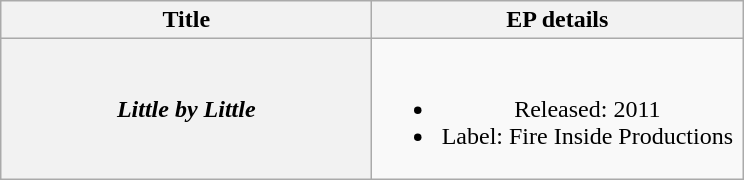<table class="wikitable plainrowheaders" style="text-align:center;">
<tr>
<th scope="col" style="width:15em;">Title</th>
<th scope="col" style="width:15em;">EP details</th>
</tr>
<tr>
<th scope="row"><em>Little by Little</em></th>
<td><br><ul><li>Released: 2011</li><li>Label: Fire Inside Productions</li></ul></td>
</tr>
</table>
